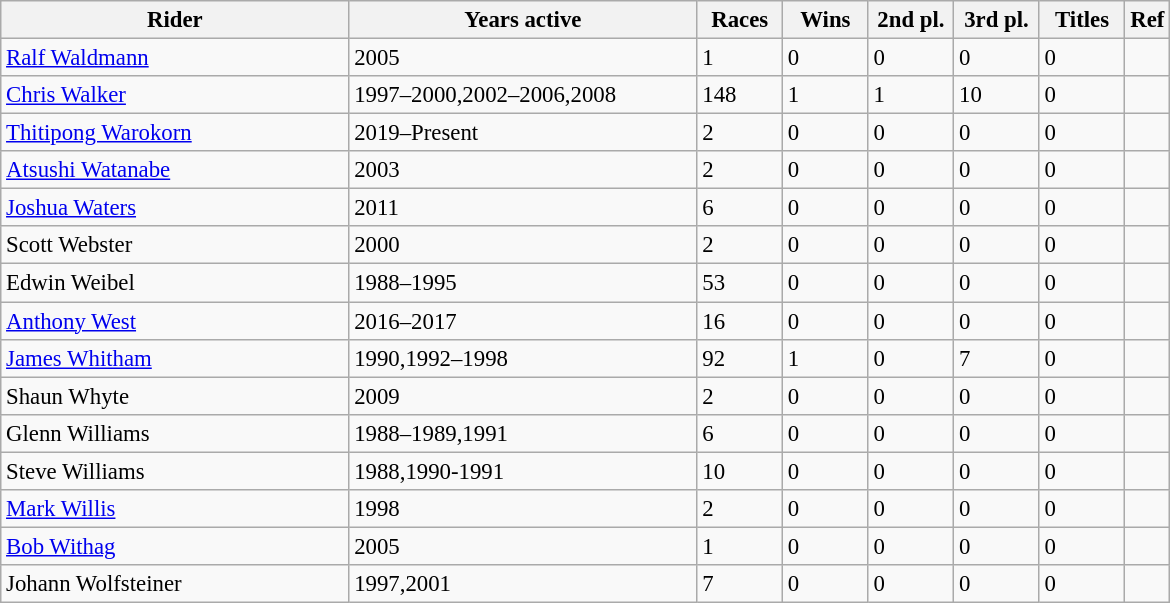<table class="wikitable" style="font-size:95%;">
<tr>
<th width="225">Rider</th>
<th width="225">Years active</th>
<th width="50">Races</th>
<th width="50">Wins</th>
<th width="50">2nd pl.</th>
<th width="50">3rd pl.</th>
<th width="50">Titles</th>
<th>Ref</th>
</tr>
<tr>
<td> <a href='#'>Ralf Waldmann</a></td>
<td>2005</td>
<td>1</td>
<td>0</td>
<td>0</td>
<td>0</td>
<td>0</td>
<td></td>
</tr>
<tr>
<td> <a href='#'>Chris Walker</a></td>
<td>1997–2000,2002–2006,2008</td>
<td>148</td>
<td>1</td>
<td>1</td>
<td>10</td>
<td>0</td>
<td></td>
</tr>
<tr>
<td> <a href='#'>Thitipong Warokorn</a></td>
<td>2019–Present</td>
<td>2</td>
<td>0</td>
<td>0</td>
<td>0</td>
<td>0</td>
<td></td>
</tr>
<tr>
<td> <a href='#'>Atsushi Watanabe</a></td>
<td>2003</td>
<td>2</td>
<td>0</td>
<td>0</td>
<td>0</td>
<td>0</td>
<td></td>
</tr>
<tr>
<td> <a href='#'>Joshua Waters</a></td>
<td>2011</td>
<td>6</td>
<td>0</td>
<td>0</td>
<td>0</td>
<td>0</td>
<td></td>
</tr>
<tr>
<td> Scott Webster</td>
<td>2000</td>
<td>2</td>
<td>0</td>
<td>0</td>
<td>0</td>
<td>0</td>
<td></td>
</tr>
<tr>
<td> Edwin Weibel</td>
<td>1988–1995</td>
<td>53</td>
<td>0</td>
<td>0</td>
<td>0</td>
<td>0</td>
<td></td>
</tr>
<tr>
<td> <a href='#'>Anthony West</a></td>
<td>2016–2017</td>
<td>16</td>
<td>0</td>
<td>0</td>
<td>0</td>
<td>0</td>
<td></td>
</tr>
<tr>
<td> <a href='#'>James Whitham</a></td>
<td>1990,1992–1998</td>
<td>92</td>
<td>1</td>
<td>0</td>
<td>7</td>
<td>0</td>
<td></td>
</tr>
<tr>
<td> Shaun Whyte</td>
<td>2009</td>
<td>2</td>
<td>0</td>
<td>0</td>
<td>0</td>
<td>0</td>
<td></td>
</tr>
<tr>
<td> Glenn Williams</td>
<td>1988–1989,1991</td>
<td>6</td>
<td>0</td>
<td>0</td>
<td>0</td>
<td>0</td>
<td></td>
</tr>
<tr>
<td> Steve Williams</td>
<td>1988,1990-1991</td>
<td>10</td>
<td>0</td>
<td>0</td>
<td>0</td>
<td>0</td>
<td></td>
</tr>
<tr>
<td> <a href='#'>Mark Willis</a></td>
<td>1998</td>
<td>2</td>
<td>0</td>
<td>0</td>
<td>0</td>
<td>0</td>
<td></td>
</tr>
<tr>
<td> <a href='#'>Bob Withag</a></td>
<td>2005</td>
<td>1</td>
<td>0</td>
<td>0</td>
<td>0</td>
<td>0</td>
<td></td>
</tr>
<tr>
<td> Johann Wolfsteiner</td>
<td>1997,2001</td>
<td>7</td>
<td>0</td>
<td>0</td>
<td>0</td>
<td>0</td>
<td></td>
</tr>
</table>
